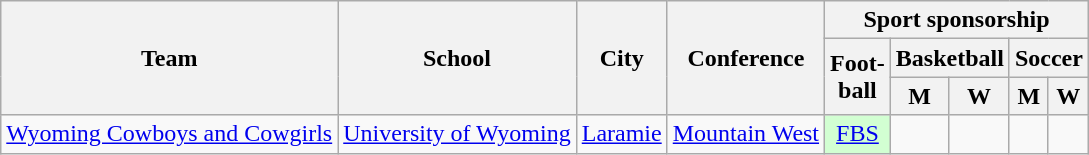<table class="sortable wikitable">
<tr>
<th rowspan=3>Team</th>
<th rowspan=3>School</th>
<th rowspan=3>City</th>
<th rowspan=3>Conference</th>
<th colspan=5>Sport sponsorship</th>
</tr>
<tr>
<th rowspan=2>Foot-<br>ball</th>
<th colspan=2>Basketball</th>
<th colspan=2>Soccer</th>
</tr>
<tr>
<th>M</th>
<th>W</th>
<th>M</th>
<th>W</th>
</tr>
<tr>
<td><a href='#'>Wyoming Cowboys and Cowgirls</a></td>
<td><a href='#'>University of Wyoming</a></td>
<td><a href='#'>Laramie</a></td>
<td><a href='#'>Mountain West</a></td>
<td style="background:#D2FFD2; text-align:center"><a href='#'>FBS</a></td>
<td></td>
<td></td>
<td></td>
<td></td>
</tr>
</table>
